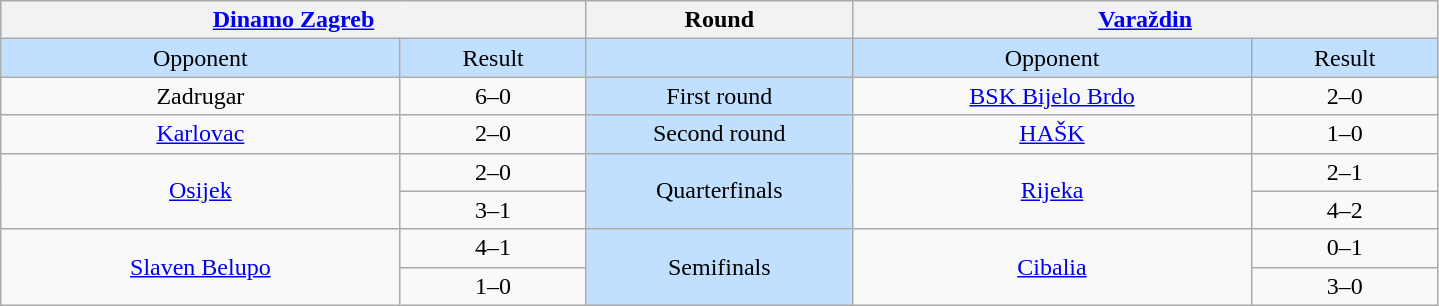<table class="wikitable" style="text-align: center;">
<tr>
<th colspan=2><a href='#'>Dinamo Zagreb</a></th>
<th>Round</th>
<th colspan=2><a href='#'>Varaždin</a></th>
</tr>
<tr bgcolor=#c1e0ff>
<td width=15%>Opponent</td>
<td width=7%>Result</td>
<td width=10%></td>
<td width=15%>Opponent</td>
<td width=7%>Result</td>
</tr>
<tr>
<td rowspan=1 align=center>Zadrugar</td>
<td>6–0</td>
<td rowspan=1 bgcolor=#c1e0ff>First round</td>
<td rowspan=1 align=center><a href='#'>BSK Bijelo Brdo</a></td>
<td>2–0</td>
</tr>
<tr>
<td rowspan=1 align=center><a href='#'>Karlovac</a></td>
<td>2–0</td>
<td rowspan=1 bgcolor=#c1e0ff>Second round</td>
<td rowspan=1 align=center><a href='#'>HAŠK</a></td>
<td>1–0</td>
</tr>
<tr>
<td rowspan=2 align=center><a href='#'>Osijek</a></td>
<td>2–0</td>
<td rowspan=2 bgcolor=#c1e0ff>Quarterfinals</td>
<td rowspan=2 align=center><a href='#'>Rijeka</a></td>
<td>2–1</td>
</tr>
<tr>
<td>3–1</td>
<td>4–2</td>
</tr>
<tr>
<td rowspan=2 align=center><a href='#'>Slaven Belupo</a></td>
<td>4–1</td>
<td rowspan=2 bgcolor=#c1e0ff>Semifinals</td>
<td rowspan=2 align=center><a href='#'>Cibalia</a></td>
<td>0–1</td>
</tr>
<tr>
<td>1–0</td>
<td>3–0</td>
</tr>
</table>
